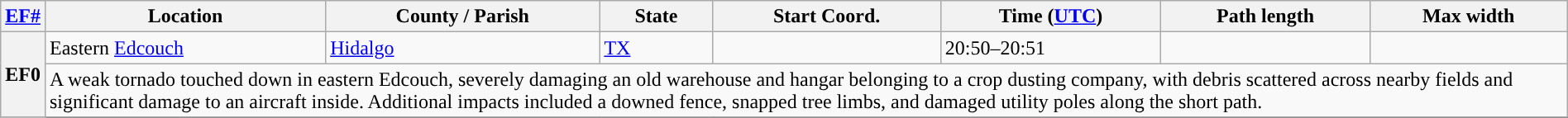<table class="wikitable sortable" style="width:100%;">
<tr>
<th scope="col" width="2%" align="center"><a href='#'>EF#</a></th>
<th scope="col" align="center" class="unsortable">Location</th>
<th scope="col" align="center" class="unsortable">County / Parish</th>
<th scope="col" align="center">State</th>
<th scope="col" align="center">Start Coord.</th>
<th scope="col" align="center">Time (<a href='#'>UTC</a>)</th>
<th scope="col" align="center">Path length</th>
<th scope="col" align="center">Max width</th>
</tr>
<tr>
<th scope="row" rowspan="2" style="background-color:#">EF0</th>
<td>Eastern <a href='#'>Edcouch</a></td>
<td><a href='#'>Hidalgo</a></td>
<td><a href='#'>TX</a></td>
<td></td>
<td>20:50–20:51</td>
<td></td>
<td></td>
</tr>
<tr class="expand-child">
<td colspan="8" style=" border-bottom: 1px solid black;">A weak tornado touched down in eastern Edcouch, severely damaging an old warehouse and hangar belonging to a crop dusting company, with debris scattered across nearby fields and significant damage to an aircraft inside. Additional impacts included a downed fence, snapped tree limbs, and damaged utility poles along the short path.</td>
</tr>
<tr>
</tr>
</table>
